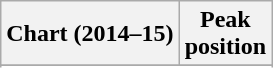<table class="wikitable sortable">
<tr>
<th style="text-align:center;">Chart (2014–15)</th>
<th style="text-align:center;">Peak<br>position</th>
</tr>
<tr>
</tr>
<tr>
</tr>
<tr>
</tr>
<tr>
</tr>
</table>
